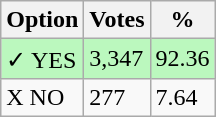<table class="wikitable">
<tr>
<th>Option</th>
<th>Votes</th>
<th>%</th>
</tr>
<tr>
<td style=background:#bbf8be>✓ YES</td>
<td style=background:#bbf8be>3,347</td>
<td style=background:#bbf8be>92.36</td>
</tr>
<tr>
<td>X NO</td>
<td>277</td>
<td>7.64</td>
</tr>
</table>
